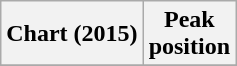<table class="wikitable sortable plainrowheaders" style="text-align:center">
<tr>
<th scope="col">Chart (2015)</th>
<th scope="col">Peak<br> position</th>
</tr>
<tr>
</tr>
</table>
